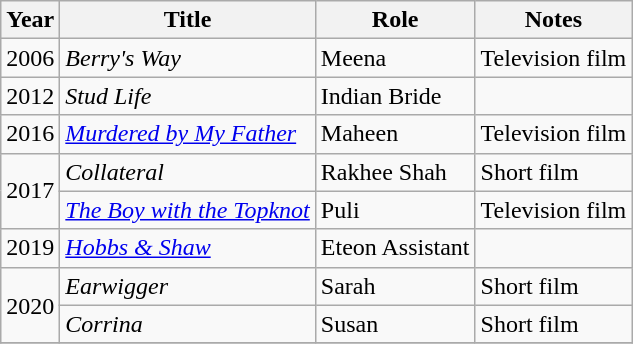<table class="wikitable">
<tr>
<th>Year</th>
<th>Title</th>
<th>Role</th>
<th>Notes</th>
</tr>
<tr>
<td>2006</td>
<td><em>Berry's Way</em></td>
<td>Meena</td>
<td>Television film</td>
</tr>
<tr>
<td>2012</td>
<td><em>Stud Life</em></td>
<td>Indian Bride</td>
<td></td>
</tr>
<tr>
<td>2016</td>
<td><em><a href='#'>Murdered by My Father</a></em></td>
<td>Maheen</td>
<td>Television film</td>
</tr>
<tr>
<td rowspan="2">2017</td>
<td><em>Collateral</em></td>
<td>Rakhee Shah</td>
<td>Short film</td>
</tr>
<tr>
<td><em><a href='#'>The Boy with the Topknot</a></em></td>
<td>Puli</td>
<td>Television film</td>
</tr>
<tr>
<td>2019</td>
<td><em><a href='#'>Hobbs & Shaw</a></em></td>
<td>Eteon Assistant</td>
<td></td>
</tr>
<tr>
<td rowspan="2">2020</td>
<td><em>Earwigger</em></td>
<td>Sarah</td>
<td>Short film</td>
</tr>
<tr>
<td><em>Corrina</em></td>
<td>Susan</td>
<td>Short film</td>
</tr>
<tr>
</tr>
</table>
